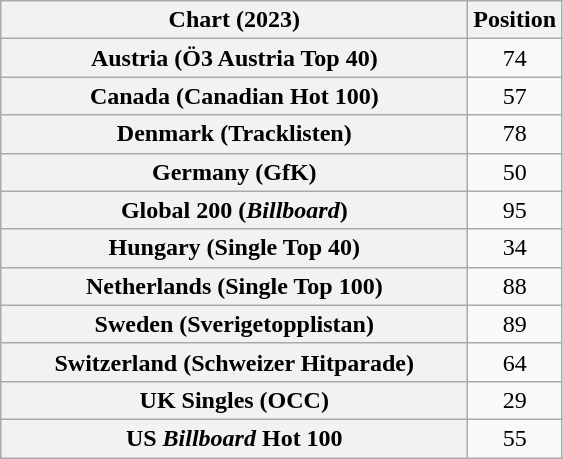<table class="wikitable sortable plainrowheaders" style="text-align:center">
<tr>
<th scope="col" style="width:19em;">Chart (2023)</th>
<th scope="col">Position</th>
</tr>
<tr>
<th scope="row">Austria (Ö3 Austria Top 40)</th>
<td>74</td>
</tr>
<tr>
<th scope="row">Canada (Canadian Hot 100)</th>
<td>57</td>
</tr>
<tr>
<th scope="row">Denmark (Tracklisten)</th>
<td>78</td>
</tr>
<tr>
<th scope="row">Germany (GfK)</th>
<td>50</td>
</tr>
<tr>
<th scope="row">Global 200 (<em>Billboard</em>)</th>
<td>95</td>
</tr>
<tr>
<th scope="row">Hungary (Single Top 40)</th>
<td>34</td>
</tr>
<tr>
<th scope="row">Netherlands (Single Top 100)</th>
<td>88</td>
</tr>
<tr>
<th scope="row">Sweden (Sverigetopplistan)</th>
<td>89</td>
</tr>
<tr>
<th scope="row">Switzerland (Schweizer Hitparade)</th>
<td>64</td>
</tr>
<tr>
<th scope="row">UK Singles (OCC)</th>
<td>29</td>
</tr>
<tr>
<th scope="row">US <em>Billboard</em> Hot 100</th>
<td>55</td>
</tr>
</table>
